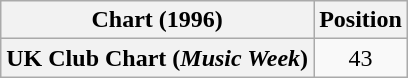<table class="wikitable plainrowheaders">
<tr>
<th>Chart (1996)</th>
<th>Position</th>
</tr>
<tr>
<th scope="row">UK Club Chart (<em>Music Week</em>)</th>
<td align="center">43</td>
</tr>
</table>
